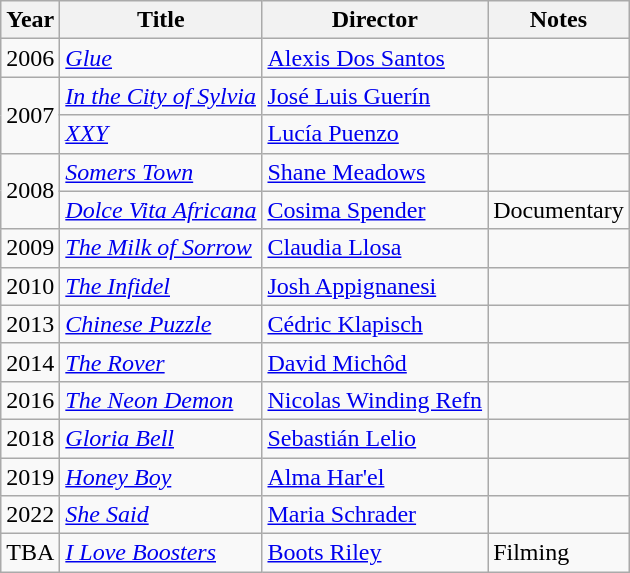<table class="wikitable">
<tr>
<th>Year</th>
<th>Title</th>
<th>Director</th>
<th>Notes</th>
</tr>
<tr>
<td>2006</td>
<td><em><a href='#'>Glue</a></em></td>
<td><a href='#'>Alexis Dos Santos</a></td>
<td></td>
</tr>
<tr>
<td rowspan=2>2007</td>
<td><em><a href='#'>In the City of Sylvia</a></em></td>
<td><a href='#'>José Luis Guerín</a></td>
<td></td>
</tr>
<tr>
<td><em><a href='#'>XXY</a></em></td>
<td><a href='#'>Lucía Puenzo</a></td>
<td></td>
</tr>
<tr>
<td rowspan=2>2008</td>
<td><em><a href='#'>Somers Town</a></em></td>
<td><a href='#'>Shane Meadows</a></td>
<td></td>
</tr>
<tr>
<td><em><a href='#'>Dolce Vita Africana</a></em></td>
<td><a href='#'>Cosima Spender</a></td>
<td>Documentary</td>
</tr>
<tr>
<td>2009</td>
<td><em><a href='#'>The Milk of Sorrow</a></em></td>
<td><a href='#'>Claudia Llosa</a></td>
<td></td>
</tr>
<tr>
<td>2010</td>
<td><em><a href='#'>The Infidel</a></em></td>
<td><a href='#'>Josh Appignanesi</a></td>
<td></td>
</tr>
<tr>
<td>2013</td>
<td><em><a href='#'>Chinese Puzzle</a></em></td>
<td><a href='#'>Cédric Klapisch</a></td>
<td></td>
</tr>
<tr>
<td>2014</td>
<td><em><a href='#'>The Rover</a></em></td>
<td><a href='#'>David Michôd</a></td>
<td></td>
</tr>
<tr>
<td>2016</td>
<td><em><a href='#'>The Neon Demon</a></em></td>
<td><a href='#'>Nicolas Winding Refn</a></td>
<td></td>
</tr>
<tr>
<td>2018</td>
<td><em><a href='#'>Gloria Bell</a></em></td>
<td><a href='#'>Sebastián Lelio</a></td>
<td></td>
</tr>
<tr>
<td>2019</td>
<td><em><a href='#'>Honey Boy</a></em></td>
<td><a href='#'>Alma Har'el</a></td>
<td></td>
</tr>
<tr>
<td>2022</td>
<td><em><a href='#'>She Said</a></em></td>
<td><a href='#'>Maria Schrader</a></td>
<td></td>
</tr>
<tr>
<td>TBA</td>
<td><em><a href='#'>I Love Boosters</a></em></td>
<td><a href='#'>Boots Riley</a></td>
<td>Filming</td>
</tr>
</table>
